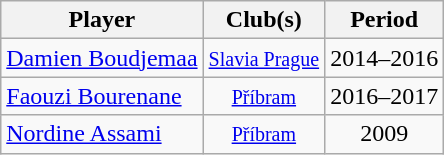<table class="wikitable collapsible collapsed" style="text-align:center">
<tr>
<th scope="col">Player</th>
<th scope="col" class="unsortable">Club(s)</th>
<th scope="col">Period</th>
</tr>
<tr>
<td align="left"><a href='#'>Damien Boudjemaa</a></td>
<td><small><a href='#'>Slavia Prague</a></small></td>
<td>2014–2016</td>
</tr>
<tr>
<td align="left"><a href='#'>Faouzi Bourenane</a></td>
<td><small><a href='#'>Příbram</a></small></td>
<td>2016–2017</td>
</tr>
<tr>
<td align="left"><a href='#'>Nordine Assami</a></td>
<td><small><a href='#'>Příbram</a></small></td>
<td>2009</td>
</tr>
</table>
